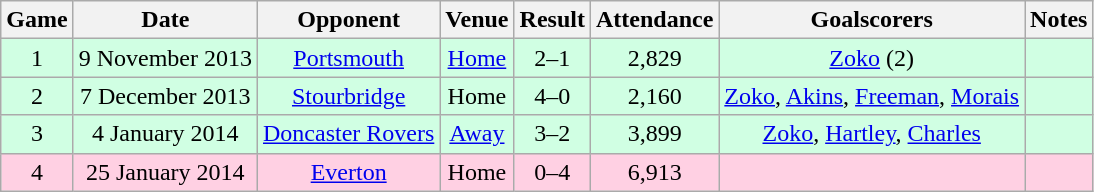<table class="wikitable" style="text-align:center;">
<tr>
<th>Game</th>
<th>Date</th>
<th>Opponent</th>
<th>Venue</th>
<th>Result</th>
<th>Attendance</th>
<th>Goalscorers</th>
<th>Notes</th>
</tr>
<tr style="background: #d0ffe3;">
<td align="center">1</td>
<td>9 November 2013</td>
<td><a href='#'>Portsmouth</a></td>
<td><a href='#'>Home</a></td>
<td>2–1</td>
<td>2,829</td>
<td><a href='#'>Zoko</a> (2)</td>
<td></td>
</tr>
<tr style="background: #d0ffe3;">
<td align="center">2</td>
<td>7 December 2013</td>
<td><a href='#'>Stourbridge</a></td>
<td>Home</td>
<td>4–0</td>
<td>2,160</td>
<td><a href='#'>Zoko</a>, <a href='#'>Akins</a>, <a href='#'>Freeman</a>, <a href='#'>Morais</a> </td>
<td></td>
</tr>
<tr style="background: #d0ffe3;">
<td align="center">3</td>
<td>4 January 2014</td>
<td><a href='#'>Doncaster Rovers</a></td>
<td><a href='#'>Away</a></td>
<td>3–2</td>
<td>3,899</td>
<td><a href='#'>Zoko</a>, <a href='#'>Hartley</a>, <a href='#'>Charles</a></td>
<td></td>
</tr>
<tr style="background: #ffd0e3;">
<td align="center">4</td>
<td>25 January 2014</td>
<td><a href='#'>Everton</a></td>
<td>Home</td>
<td>0–4</td>
<td>6,913</td>
<td></td>
<td></td>
</tr>
</table>
